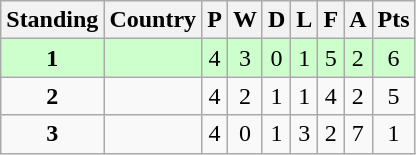<table class="wikitable" style="text-align: center">
<tr>
<th scope="col">Standing</th>
<th scope="col">Country</th>
<th scope="col">P</th>
<th scope="col">W</th>
<th scope="col">D</th>
<th scope="col">L</th>
<th scope="col">F</th>
<th scope="col">A</th>
<th scope="col">Pts</th>
</tr>
<tr style="background:#ccffcc;">
<td><strong>1</strong></td>
<td style="text-align: left"><strong></strong></td>
<td>4</td>
<td>3</td>
<td>0</td>
<td>1</td>
<td>5</td>
<td>2</td>
<td>6</td>
</tr>
<tr>
<td><strong>2</strong></td>
<td style="text-align: left"></td>
<td>4</td>
<td>2</td>
<td>1</td>
<td>1</td>
<td>4</td>
<td>2</td>
<td>5</td>
</tr>
<tr>
<td><strong>3</strong></td>
<td style="text-align: left"></td>
<td>4</td>
<td>0</td>
<td>1</td>
<td>3</td>
<td>2</td>
<td>7</td>
<td>1</td>
</tr>
</table>
